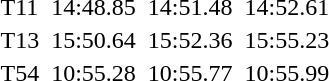<table>
<tr>
<td>T11<br></td>
<td></td>
<td>14:48.85 <strong></strong></td>
<td></td>
<td>14:51.48 </td>
<td></td>
<td>14:52.61</td>
</tr>
<tr>
<td>T13<br></td>
<td></td>
<td>15:50.64</td>
<td></td>
<td>15:52.36</td>
<td></td>
<td>15:55.23</td>
</tr>
<tr>
<td>T54<br></td>
<td></td>
<td>10:55.28</td>
<td></td>
<td>10:55.77</td>
<td></td>
<td>10:55.99</td>
</tr>
</table>
